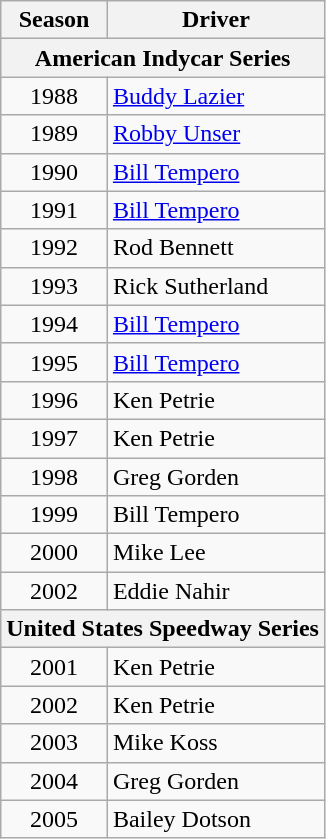<table class="wikitable">
<tr>
<th>Season</th>
<th>Driver</th>
</tr>
<tr>
<th colspan=2>American Indycar Series</th>
</tr>
<tr>
<td align="center">1988</td>
<td><a href='#'>Buddy Lazier</a></td>
</tr>
<tr>
<td align="center">1989</td>
<td><a href='#'>Robby Unser</a></td>
</tr>
<tr>
<td align="center">1990</td>
<td><a href='#'>Bill Tempero</a></td>
</tr>
<tr>
<td align="center">1991</td>
<td><a href='#'>Bill Tempero</a></td>
</tr>
<tr>
<td align="center">1992</td>
<td>Rod Bennett</td>
</tr>
<tr>
<td align="center">1993</td>
<td>Rick Sutherland</td>
</tr>
<tr>
<td align="center">1994</td>
<td><a href='#'>Bill Tempero</a></td>
</tr>
<tr>
<td align="center">1995</td>
<td><a href='#'>Bill Tempero</a></td>
</tr>
<tr>
<td align="center">1996</td>
<td>Ken Petrie</td>
</tr>
<tr>
<td align="center">1997</td>
<td>Ken Petrie</td>
</tr>
<tr>
<td align="center">1998</td>
<td>Greg Gorden</td>
</tr>
<tr>
<td align="center">1999</td>
<td>Bill Tempero</td>
</tr>
<tr>
<td align="center">2000</td>
<td>Mike Lee</td>
</tr>
<tr>
<td align="center">2002</td>
<td>Eddie Nahir</td>
</tr>
<tr>
<th colspan=2>United States Speedway Series</th>
</tr>
<tr>
<td align="center">2001</td>
<td>Ken Petrie</td>
</tr>
<tr>
<td align="center">2002</td>
<td>Ken Petrie</td>
</tr>
<tr>
<td align="center">2003</td>
<td>Mike Koss</td>
</tr>
<tr>
<td align="center">2004</td>
<td>Greg Gorden</td>
</tr>
<tr>
<td align="center">2005</td>
<td>Bailey Dotson</td>
</tr>
</table>
